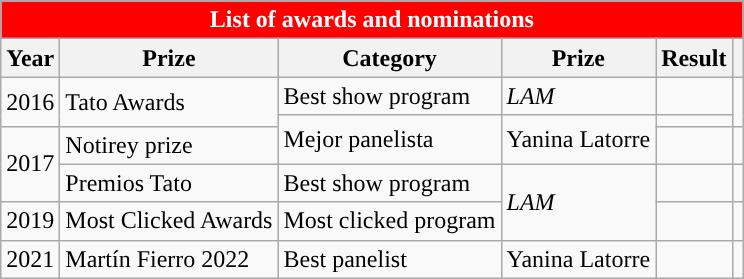<table class="wikitable sortable plainrowheaders">
<tr>
</tr>
<tr style="color:white;">
<th colspan="7" style="background:red;"><span> List of awards and nominations</span></th>
</tr>
<tr>
<th>Year</th>
<th>Prize</th>
<th>Category</th>
<th>Prize</th>
<th>Result</th>
<th class="unsortable"></th>
</tr>
<tr>
<td rowspan="2">2016</td>
<td rowspan="2">Tato Awards</td>
<td>Best show program</td>
<td><em>LAM</em></td>
<td></td>
<td rowspan="2"></td>
</tr>
<tr>
<td rowspan="2">Mejor panelista</td>
<td rowspan="2">Yanina Latorre</td>
<td></td>
</tr>
<tr>
<td rowspan="2">2017</td>
<td>Notirey prize</td>
<td></td>
<td></td>
</tr>
<tr>
<td>Premios Tato</td>
<td>Best show program</td>
<td rowspan="2"><em>LAM</em></td>
<td></td>
<td></td>
</tr>
<tr>
<td>2019</td>
<td>Most Clicked Awards</td>
<td>Most clicked program</td>
<td></td>
<td></td>
</tr>
<tr>
<td>2021</td>
<td>Martín Fierro 2022</td>
<td>Best panelist</td>
<td>Yanina Latorre</td>
<td></td>
<td></td>
</tr>
</table>
